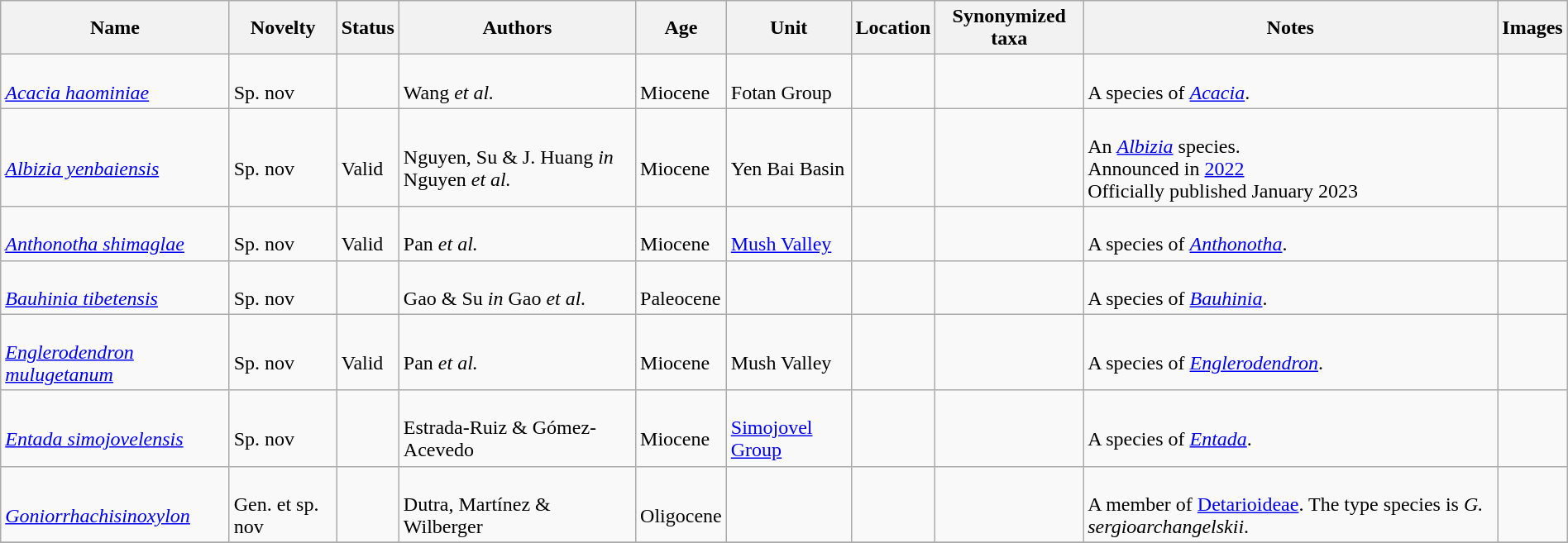<table class="wikitable sortable" align="center" width="100%">
<tr>
<th>Name</th>
<th>Novelty</th>
<th>Status</th>
<th>Authors</th>
<th>Age</th>
<th>Unit</th>
<th>Location</th>
<th>Synonymized taxa</th>
<th>Notes</th>
<th>Images</th>
</tr>
<tr>
<td><br><em><a href='#'>Acacia haominiae</a></em></td>
<td><br>Sp. nov</td>
<td></td>
<td><br>Wang <em>et al.</em></td>
<td><br>Miocene</td>
<td><br>Fotan Group</td>
<td><br></td>
<td></td>
<td><br>A species of <em><a href='#'>Acacia</a></em>.</td>
<td></td>
</tr>
<tr>
<td><br><em><a href='#'>Albizia yenbaiensis</a></em></td>
<td><br>Sp. nov</td>
<td><br>Valid</td>
<td><br>Nguyen, Su & J. Huang <em>in</em> Nguyen <em>et al.</em></td>
<td><br>Miocene</td>
<td><br>Yen Bai Basin</td>
<td><br></td>
<td></td>
<td><br>An <em><a href='#'>Albizia</a></em> species.<br>Announced in <a href='#'>2022</a><br>Officially published January 2023</td>
<td></td>
</tr>
<tr>
<td><br><em><a href='#'>Anthonotha shimaglae</a></em></td>
<td><br>Sp. nov</td>
<td><br>Valid</td>
<td><br>Pan <em>et al.</em></td>
<td><br>Miocene</td>
<td><br><a href='#'>Mush Valley</a></td>
<td><br></td>
<td></td>
<td><br>A species of <em><a href='#'>Anthonotha</a></em>.</td>
<td></td>
</tr>
<tr>
<td><br><em><a href='#'>Bauhinia tibetensis</a></em></td>
<td><br>Sp. nov</td>
<td></td>
<td><br>Gao & Su <em>in</em> Gao <em>et al.</em></td>
<td><br>Paleocene</td>
<td></td>
<td><br></td>
<td></td>
<td><br>A species of <em><a href='#'>Bauhinia</a></em>.</td>
<td></td>
</tr>
<tr>
<td><br><em><a href='#'>Englerodendron mulugetanum</a></em></td>
<td><br>Sp. nov</td>
<td><br>Valid</td>
<td><br>Pan <em>et al.</em></td>
<td><br>Miocene</td>
<td><br>Mush Valley</td>
<td><br></td>
<td></td>
<td><br>A species of <em><a href='#'>Englerodendron</a></em>.</td>
<td></td>
</tr>
<tr>
<td><br><em><a href='#'>Entada simojovelensis</a></em></td>
<td><br>Sp. nov</td>
<td></td>
<td><br>Estrada-Ruiz & Gómez-Acevedo</td>
<td><br>Miocene</td>
<td><br><a href='#'>Simojovel Group</a></td>
<td><br></td>
<td></td>
<td><br>A species of <em><a href='#'>Entada</a></em>.</td>
<td></td>
</tr>
<tr>
<td><br><em><a href='#'>Goniorrhachisinoxylon</a></em></td>
<td><br>Gen. et sp. nov</td>
<td></td>
<td><br>Dutra, Martínez & Wilberger</td>
<td><br>Oligocene</td>
<td></td>
<td><br></td>
<td></td>
<td><br>A member of <a href='#'>Detarioideae</a>. The type species is <em>G. sergioarchangelskii</em>.</td>
<td></td>
</tr>
<tr>
</tr>
</table>
